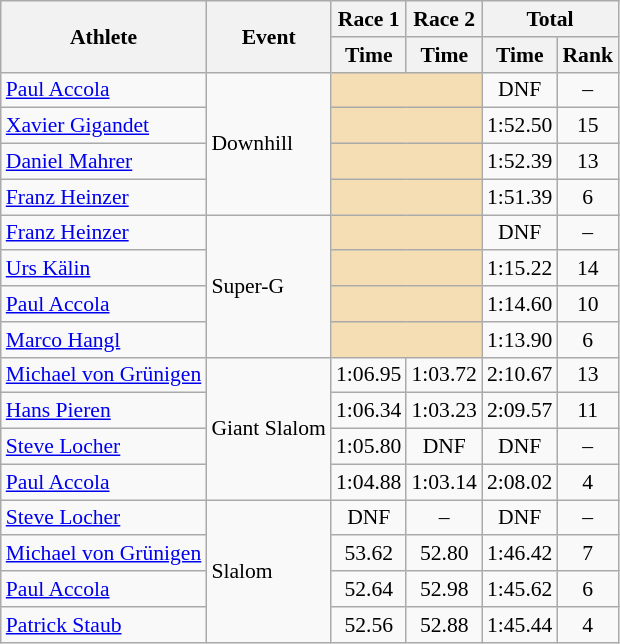<table class="wikitable" style="font-size:90%">
<tr>
<th rowspan="2">Athlete</th>
<th rowspan="2">Event</th>
<th>Race 1</th>
<th>Race 2</th>
<th colspan="2">Total</th>
</tr>
<tr>
<th>Time</th>
<th>Time</th>
<th>Time</th>
<th>Rank</th>
</tr>
<tr>
<td><a href='#'>Paul Accola</a></td>
<td rowspan="4">Downhill</td>
<td colspan="2" bgcolor="wheat"></td>
<td align="center">DNF</td>
<td align="center">–</td>
</tr>
<tr>
<td><a href='#'>Xavier Gigandet</a></td>
<td colspan="2" bgcolor="wheat"></td>
<td align="center">1:52.50</td>
<td align="center">15</td>
</tr>
<tr>
<td><a href='#'>Daniel Mahrer</a></td>
<td colspan="2" bgcolor="wheat"></td>
<td align="center">1:52.39</td>
<td align="center">13</td>
</tr>
<tr>
<td><a href='#'>Franz Heinzer</a></td>
<td colspan="2" bgcolor="wheat"></td>
<td align="center">1:51.39</td>
<td align="center">6</td>
</tr>
<tr>
<td><a href='#'>Franz Heinzer</a></td>
<td rowspan="4">Super-G</td>
<td colspan="2" bgcolor="wheat"></td>
<td align="center">DNF</td>
<td align="center">–</td>
</tr>
<tr>
<td><a href='#'>Urs Kälin</a></td>
<td colspan="2" bgcolor="wheat"></td>
<td align="center">1:15.22</td>
<td align="center">14</td>
</tr>
<tr>
<td><a href='#'>Paul Accola</a></td>
<td colspan="2" bgcolor="wheat"></td>
<td align="center">1:14.60</td>
<td align="center">10</td>
</tr>
<tr>
<td><a href='#'>Marco Hangl</a></td>
<td colspan="2" bgcolor="wheat"></td>
<td align="center">1:13.90</td>
<td align="center">6</td>
</tr>
<tr>
<td><a href='#'>Michael von Grünigen</a></td>
<td rowspan="4">Giant Slalom</td>
<td align="center">1:06.95</td>
<td align="center">1:03.72</td>
<td align="center">2:10.67</td>
<td align="center">13</td>
</tr>
<tr>
<td><a href='#'>Hans Pieren</a></td>
<td align="center">1:06.34</td>
<td align="center">1:03.23</td>
<td align="center">2:09.57</td>
<td align="center">11</td>
</tr>
<tr>
<td><a href='#'>Steve Locher</a></td>
<td align="center">1:05.80</td>
<td align="center">DNF</td>
<td align="center">DNF</td>
<td align="center">–</td>
</tr>
<tr>
<td><a href='#'>Paul Accola</a></td>
<td align="center">1:04.88</td>
<td align="center">1:03.14</td>
<td align="center">2:08.02</td>
<td align="center">4</td>
</tr>
<tr>
<td><a href='#'>Steve Locher</a></td>
<td rowspan="4">Slalom</td>
<td align="center">DNF</td>
<td align="center">–</td>
<td align="center">DNF</td>
<td align="center">–</td>
</tr>
<tr>
<td><a href='#'>Michael von Grünigen</a></td>
<td align="center">53.62</td>
<td align="center">52.80</td>
<td align="center">1:46.42</td>
<td align="center">7</td>
</tr>
<tr>
<td><a href='#'>Paul Accola</a></td>
<td align="center">52.64</td>
<td align="center">52.98</td>
<td align="center">1:45.62</td>
<td align="center">6</td>
</tr>
<tr>
<td><a href='#'>Patrick Staub</a></td>
<td align="center">52.56</td>
<td align="center">52.88</td>
<td align="center">1:45.44</td>
<td align="center">4</td>
</tr>
</table>
